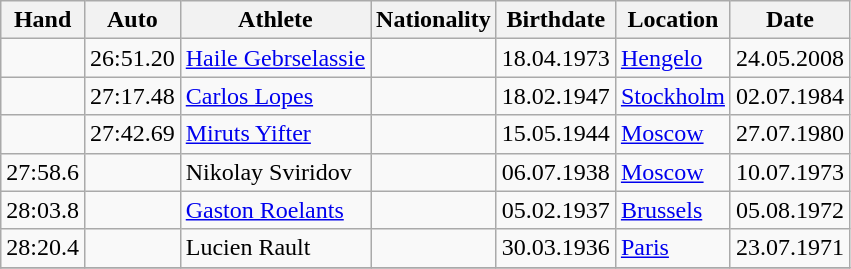<table class="wikitable">
<tr>
<th>Hand</th>
<th>Auto</th>
<th>Athlete</th>
<th>Nationality</th>
<th>Birthdate</th>
<th>Location</th>
<th>Date</th>
</tr>
<tr>
<td></td>
<td>26:51.20</td>
<td><a href='#'>Haile Gebrselassie</a></td>
<td></td>
<td>18.04.1973</td>
<td><a href='#'>Hengelo</a></td>
<td>24.05.2008</td>
</tr>
<tr>
<td></td>
<td>27:17.48</td>
<td><a href='#'>Carlos Lopes</a></td>
<td></td>
<td>18.02.1947</td>
<td><a href='#'>Stockholm</a></td>
<td>02.07.1984</td>
</tr>
<tr>
<td></td>
<td>27:42.69</td>
<td><a href='#'>Miruts Yifter</a></td>
<td></td>
<td>15.05.1944</td>
<td><a href='#'>Moscow</a></td>
<td>27.07.1980</td>
</tr>
<tr>
<td>27:58.6</td>
<td></td>
<td>Nikolay Sviridov</td>
<td></td>
<td>06.07.1938</td>
<td><a href='#'>Moscow</a></td>
<td>10.07.1973</td>
</tr>
<tr>
<td>28:03.8</td>
<td></td>
<td><a href='#'>Gaston Roelants</a></td>
<td></td>
<td>05.02.1937</td>
<td><a href='#'>Brussels</a></td>
<td>05.08.1972</td>
</tr>
<tr>
<td>28:20.4</td>
<td></td>
<td>Lucien Rault</td>
<td></td>
<td>30.03.1936</td>
<td><a href='#'>Paris</a></td>
<td>23.07.1971</td>
</tr>
<tr>
</tr>
</table>
